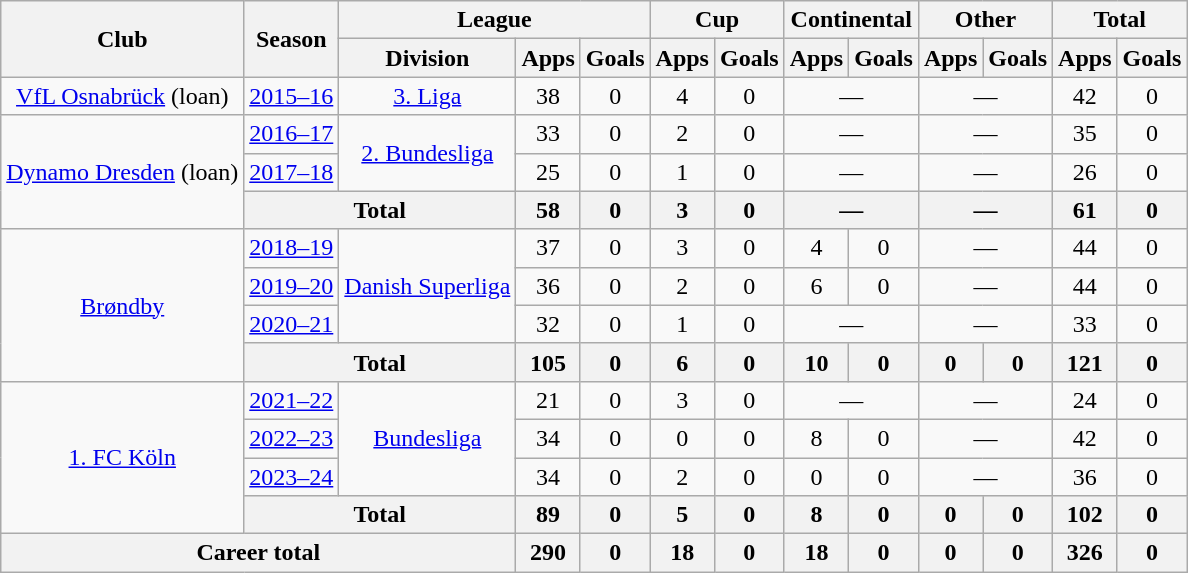<table class="wikitable" style="text-align:center">
<tr>
<th rowspan="2">Club</th>
<th rowspan="2">Season</th>
<th colspan="3">League</th>
<th colspan="2">Cup</th>
<th colspan="2">Continental</th>
<th colspan="2">Other</th>
<th colspan="2">Total</th>
</tr>
<tr>
<th>Division</th>
<th>Apps</th>
<th>Goals</th>
<th>Apps</th>
<th>Goals</th>
<th>Apps</th>
<th>Goals</th>
<th>Apps</th>
<th>Goals</th>
<th>Apps</th>
<th>Goals</th>
</tr>
<tr>
<td><a href='#'>VfL Osnabrück</a> (loan)</td>
<td><a href='#'>2015–16</a></td>
<td><a href='#'>3. Liga</a></td>
<td>38</td>
<td>0</td>
<td>4</td>
<td>0</td>
<td colspan="2">—</td>
<td colspan="2">—</td>
<td>42</td>
<td>0</td>
</tr>
<tr>
<td rowspan="3"><a href='#'>Dynamo Dresden</a> (loan)</td>
<td><a href='#'>2016–17</a></td>
<td rowspan="2"><a href='#'>2. Bundesliga</a></td>
<td>33</td>
<td>0</td>
<td>2</td>
<td>0</td>
<td colspan="2">—</td>
<td colspan="2">—</td>
<td>35</td>
<td>0</td>
</tr>
<tr>
<td><a href='#'>2017–18</a></td>
<td>25</td>
<td>0</td>
<td>1</td>
<td>0</td>
<td colspan="2">—</td>
<td colspan="2">—</td>
<td>26</td>
<td>0</td>
</tr>
<tr>
<th colspan="2">Total</th>
<th>58</th>
<th>0</th>
<th>3</th>
<th>0</th>
<th colspan="2">—</th>
<th colspan="2">—</th>
<th>61</th>
<th>0</th>
</tr>
<tr>
<td rowspan="4"><a href='#'>Brøndby</a></td>
<td><a href='#'>2018–19</a></td>
<td rowspan="3"><a href='#'>Danish Superliga</a></td>
<td>37</td>
<td>0</td>
<td>3</td>
<td>0</td>
<td>4</td>
<td>0</td>
<td colspan="2">—</td>
<td>44</td>
<td>0</td>
</tr>
<tr>
<td><a href='#'>2019–20</a></td>
<td>36</td>
<td>0</td>
<td>2</td>
<td>0</td>
<td>6</td>
<td>0</td>
<td colspan="2">—</td>
<td>44</td>
<td>0</td>
</tr>
<tr>
<td><a href='#'>2020–21</a></td>
<td>32</td>
<td>0</td>
<td>1</td>
<td>0</td>
<td colspan="2">—</td>
<td colspan="2">—</td>
<td>33</td>
<td>0</td>
</tr>
<tr>
<th colspan="2">Total</th>
<th>105</th>
<th>0</th>
<th>6</th>
<th>0</th>
<th>10</th>
<th>0</th>
<th>0</th>
<th>0</th>
<th>121</th>
<th>0</th>
</tr>
<tr>
<td rowspan="4"><a href='#'>1. FC Köln</a></td>
<td><a href='#'>2021–22</a></td>
<td rowspan="3"><a href='#'>Bundesliga</a></td>
<td>21</td>
<td>0</td>
<td>3</td>
<td>0</td>
<td colspan="2">—</td>
<td colspan="2">—</td>
<td>24</td>
<td>0</td>
</tr>
<tr>
<td><a href='#'>2022–23</a></td>
<td>34</td>
<td>0</td>
<td>0</td>
<td>0</td>
<td>8</td>
<td>0</td>
<td colspan="2">—</td>
<td>42</td>
<td>0</td>
</tr>
<tr>
<td><a href='#'>2023–24</a></td>
<td>34</td>
<td>0</td>
<td>2</td>
<td>0</td>
<td>0</td>
<td>0</td>
<td colspan="2">—</td>
<td>36</td>
<td>0</td>
</tr>
<tr>
<th colspan="2">Total</th>
<th>89</th>
<th>0</th>
<th>5</th>
<th>0</th>
<th>8</th>
<th>0</th>
<th>0</th>
<th>0</th>
<th>102</th>
<th>0</th>
</tr>
<tr>
<th colspan="3">Career total</th>
<th>290</th>
<th>0</th>
<th>18</th>
<th>0</th>
<th>18</th>
<th>0</th>
<th>0</th>
<th>0</th>
<th>326</th>
<th>0</th>
</tr>
</table>
